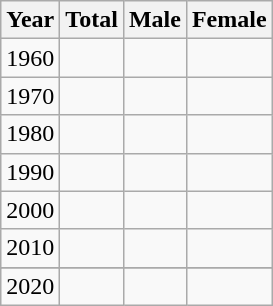<table class="wikitable" style="text-align:center;">
<tr>
<th>Year</th>
<th>Total</th>
<th>Male</th>
<th>Female</th>
</tr>
<tr>
<td>1960</td>
<td></td>
<td></td>
<td></td>
</tr>
<tr>
<td>1970</td>
<td></td>
<td></td>
<td></td>
</tr>
<tr>
<td>1980</td>
<td></td>
<td></td>
<td></td>
</tr>
<tr>
<td>1990</td>
<td></td>
<td></td>
<td></td>
</tr>
<tr>
<td>2000</td>
<td></td>
<td></td>
<td></td>
</tr>
<tr>
<td>2010</td>
<td></td>
<td></td>
<td></td>
</tr>
<tr>
</tr>
<tr>
<td>2020</td>
<td></td>
<td></td>
<td></td>
</tr>
</table>
